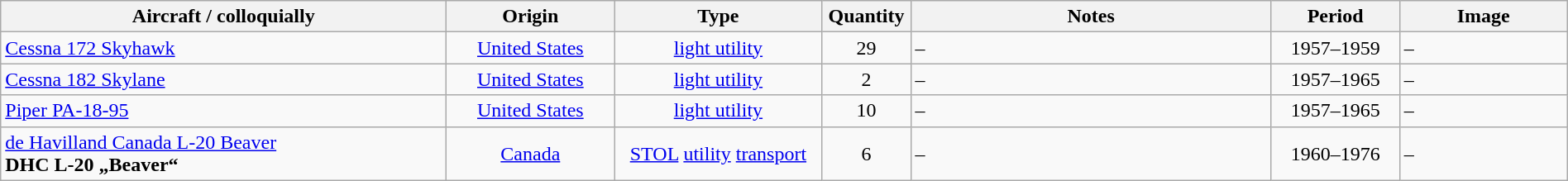<table class="wikitable" style="width:100%">
<tr>
<th style="width: 22em">Aircraft / colloquially</th>
<th style="width: 8em">Origin</th>
<th style="width: 10em">Type</th>
<th style="width: 4em">Quantity</th>
<th>Notes</th>
<th style="width: 6em">Period</th>
<th style="width: 8em">Image</th>
</tr>
<tr>
<td><a href='#'>Cessna 172 Skyhawk</a></td>
<td style="text-align: center"><a href='#'>United States</a></td>
<td style="text-align: center"><a href='#'>light utility</a></td>
<td style="text-align: center">29</td>
<td>–</td>
<td style="text-align: center">1957–1959</td>
<td>–</td>
</tr>
<tr>
<td><a href='#'>Cessna 182 Skylane</a></td>
<td style="text-align: center"><a href='#'>United States</a></td>
<td style="text-align: center"><a href='#'>light utility</a></td>
<td style="text-align: center">2</td>
<td>–</td>
<td style="text-align: center">1957–1965</td>
<td>–</td>
</tr>
<tr>
<td><a href='#'>Piper PA-18-95</a></td>
<td style="text-align: center"><a href='#'>United States</a></td>
<td style="text-align: center"><a href='#'>light utility</a></td>
<td style="text-align: center">10</td>
<td>–</td>
<td style="text-align: center">1957–1965</td>
<td>–</td>
</tr>
<tr>
<td><a href='#'>de Havilland Canada L-20 Beaver</a><br><strong>DHC L-20 „Beaver“</strong></td>
<td style="text-align: center"><a href='#'>Canada</a></td>
<td style="text-align: center"><a href='#'>STOL</a> <a href='#'>utility</a> <a href='#'>transport</a></td>
<td style="text-align: center">6</td>
<td>–</td>
<td style="text-align: center">1960–1976</td>
<td>–</td>
</tr>
</table>
